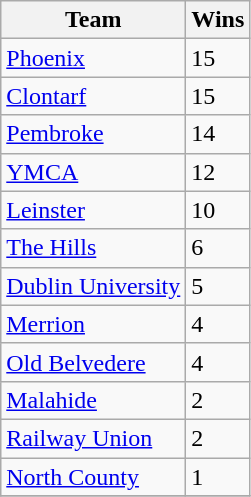<table class="wikitable">
<tr>
<th>Team</th>
<th>Wins</th>
</tr>
<tr>
<td><a href='#'>Phoenix</a></td>
<td>15</td>
</tr>
<tr>
<td><a href='#'>Clontarf</a></td>
<td>15</td>
</tr>
<tr>
<td><a href='#'>Pembroke</a></td>
<td>14</td>
</tr>
<tr>
<td><a href='#'>YMCA</a></td>
<td>12</td>
</tr>
<tr>
<td><a href='#'>Leinster</a></td>
<td>10</td>
</tr>
<tr>
<td><a href='#'>The Hills</a></td>
<td>6</td>
</tr>
<tr>
<td><a href='#'>Dublin University</a></td>
<td>5</td>
</tr>
<tr>
<td><a href='#'>Merrion</a></td>
<td>4</td>
</tr>
<tr>
<td><a href='#'>Old Belvedere</a></td>
<td>4</td>
</tr>
<tr>
<td><a href='#'>Malahide</a></td>
<td>2</td>
</tr>
<tr>
<td><a href='#'>Railway Union</a></td>
<td>2</td>
</tr>
<tr>
<td><a href='#'>North County</a></td>
<td>1</td>
</tr>
<tr>
</tr>
</table>
